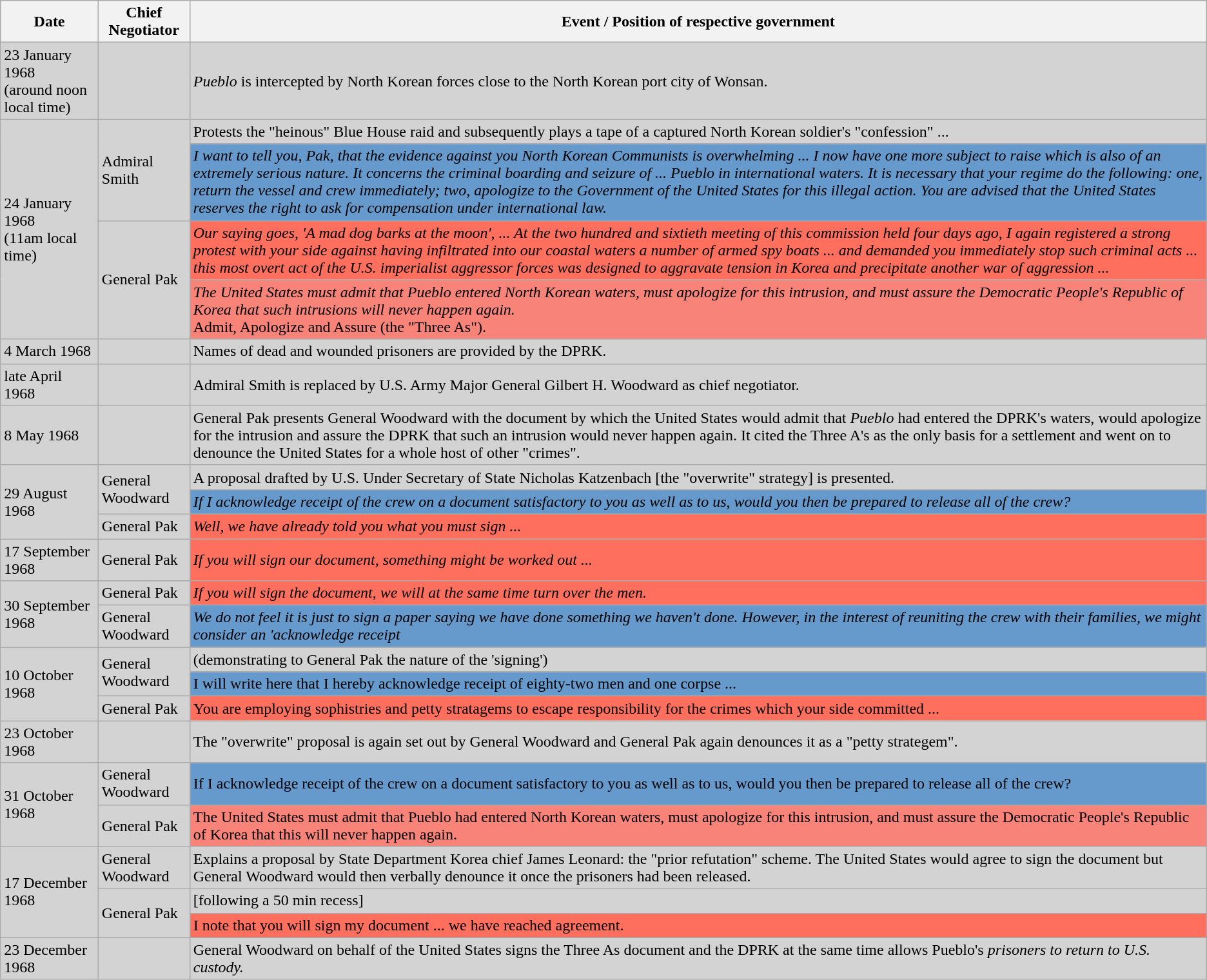<table class="wikitable">
<tr>
<th>Date</th>
<th>Chief Negotiator</th>
<th>Event / Position of respective government</th>
</tr>
<tr style="background:lightgrey">
<td>23 January 1968 <br> (around noon local time)</td>
<td></td>
<td><em>Pueblo</em> is intercepted by North Korean forces close to the North Korean port city of Wonsan.</td>
</tr>
<tr style="background:lightgrey">
<td rowspan="4">24 January 1968 <br> (11am local time)</td>
<td rowspan="2">Admiral Smith</td>
<td>Protests the "heinous" Blue House raid and subsequently plays a tape of a captured North Korean soldier's "confession" ...</td>
</tr>
<tr style="background:#6699CC">
<td><em>I want to tell you, Pak, that the evidence against you North Korean Communists is overwhelming ... I now have one more subject to raise which is also of an extremely serious nature. It concerns the criminal boarding and seizure of ... Pueblo in international waters. It is necessary that your regime do the following: one, return the vessel and crew immediately; two, apologize to the Government of the United States for this illegal action. You are advised that the United States reserves the right to ask for compensation under international law.</em></td>
</tr>
<tr style="background:lightgrey">
<td rowspan = "2">General Pak</td>
<td style="background:#FE6F5E"><em>Our saying goes, 'A mad dog barks at the moon', ... At the two hundred and sixtieth meeting of this commission held four days ago, I again registered a strong protest with your side against having infiltrated into our coastal waters a number of armed spy boats ... and demanded you immediately stop such criminal acts ... this most overt act of the U.S. imperialist aggressor forces was designed to aggravate tension in Korea and precipitate another war of aggression ... </em></td>
</tr>
<tr style="background:#F88379">
<td><em>The United States must admit that Pueblo entered North Korean waters, must apologize for this intrusion, and must assure the Democratic People's Republic of Korea that such intrusions will never happen again.</em> <br> Admit, Apologize and Assure (the "Three As").</td>
</tr>
<tr style="background:lightgrey">
<td>4 March 1968</td>
<td></td>
<td>Names of dead and wounded prisoners are provided by the DPRK.</td>
</tr>
<tr style="background:lightgrey">
<td>late April 1968</td>
<td></td>
<td>Admiral Smith is replaced by U.S. Army Major General Gilbert H. Woodward as chief negotiator.</td>
</tr>
<tr style="background:lightgrey">
<td>8 May 1968</td>
<td></td>
<td>General Pak presents General Woodward with the document by which the United States would admit that <em>Pueblo</em> had entered the DPRK's waters, would apologize for the intrusion and assure the DPRK that such an intrusion would never happen again. It cited the Three A's as the only basis for a settlement and went on to denounce the United States for a whole host of other "crimes".</td>
</tr>
<tr style="background:lightgrey">
<td rowspan = "3">29 August 1968</td>
<td rowspan = "2">General Woodward</td>
<td>A proposal drafted by U.S. Under Secretary of State Nicholas Katzenbach [the "overwrite" strategy] is presented.</td>
</tr>
<tr style="background:#6699CC">
<td><em>If I acknowledge receipt of the crew on a document satisfactory to you as well as to us, would you then be prepared to release all of the crew?</em></td>
</tr>
<tr style="background:lightgrey">
<td>General Pak</td>
<td style="background:#FE6F5E"><em>Well, we have already told you what you must sign ... </em></td>
</tr>
<tr style="background:lightgrey">
<td>17 September 1968</td>
<td>General Pak</td>
<td style="background:#FE6F5E"><em>If you will sign our document, something might be worked out ... </em></td>
</tr>
<tr style="background:lightgrey">
<td rowspan = "2">30 September 1968</td>
<td>General Pak</td>
<td style="background:#FE6F5E"><em>If you will sign the document, we will at the same time turn over the men.</em></td>
</tr>
<tr style="background:lightgrey">
<td>General Woodward</td>
<td style="background:#6699CC"><em>We do not feel it is just to sign a paper saying we have done something we haven't done. However, in the interest of reuniting the crew with their families, we might consider an 'acknowledge receipt<strong></td>
</tr>
<tr style="background:lightgrey">
<td rowspan = "3">10 October 1968</td>
<td rowspan = "2">General Woodward</td>
<td>(demonstrating to General Pak the nature of the 'signing')</td>
</tr>
<tr style="background:#6699CC">
<td></em>I will write here that I hereby acknowledge receipt of eighty-two men and one corpse ... <em></td>
</tr>
<tr style="background:lightgrey">
<td>General Pak</td>
<td style="background:#FE6F5E"></em>You are employing sophistries and petty stratagems to escape responsibility for the crimes which your side committed ... <em></td>
</tr>
<tr style="background:lightgrey">
<td>23 October 1968</td>
<td></td>
<td>The "overwrite" proposal is again set out by General Woodward and General Pak again denounces it as a "petty strategem".</td>
</tr>
<tr style="background:lightgrey">
<td rowspan = "2">31 October 1968</td>
<td>General Woodward</td>
<td style="background:#6699CC"></em>If I acknowledge receipt of the crew on a document satisfactory to you as well as to us, would you then be prepared to release all of the crew?<em></td>
</tr>
<tr style="background:lightgrey">
<td>General Pak</td>
<td style="background:#F88379"></em>The United States must admit that Pueblo had entered North Korean waters, must apologize for this intrusion, and must assure the Democratic People's Republic of Korea that this will never happen again.<em></td>
</tr>
<tr style="background:lightgrey">
<td rowspan = "3">17 December 1968</td>
<td>General Woodward</td>
<td>Explains a proposal by State Department Korea chief James Leonard: the "prior refutation" scheme. The United States would agree to sign the document but General Woodward would then verbally denounce it once the prisoners had been released.</td>
</tr>
<tr style="background:lightgrey">
<td rowspan = "2">General Pak</td>
<td>[following a 50 min recess]</td>
</tr>
<tr style="background:#FE6F5E">
<td></em>I note that you will sign my document ... we have reached agreement.<em></td>
</tr>
<tr style="background:lightgrey">
<td>23 December 1968</td>
<td></td>
<td>General Woodward on behalf of the United States signs the Three As document and the DPRK at the same time allows </em>Pueblo's<em> prisoners to return to U.S. custody.</td>
</tr>
</table>
